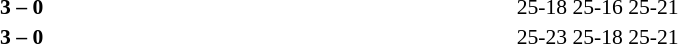<table width=100% cellspacing=1>
<tr>
<th width=20%></th>
<th width=12%></th>
<th width=20%></th>
<th width=33%></th>
<td></td>
</tr>
<tr style=font-size:90%>
<td align=right><strong></strong></td>
<td align=center><strong>3 – 0</strong></td>
<td></td>
<td>25-18 25-16 25-21</td>
<td></td>
</tr>
<tr style=font-size:90%>
<td align=right><strong></strong></td>
<td align=center><strong>3 – 0</strong></td>
<td></td>
<td>25-23 25-18 25-21</td>
</tr>
</table>
